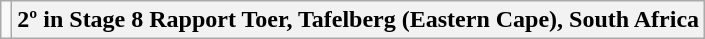<table class="wikitable">
<tr>
<td></td>
<th>2º in Stage 8 Rapport Toer, Tafelberg (Eastern Cape), South Africa</th>
</tr>
</table>
